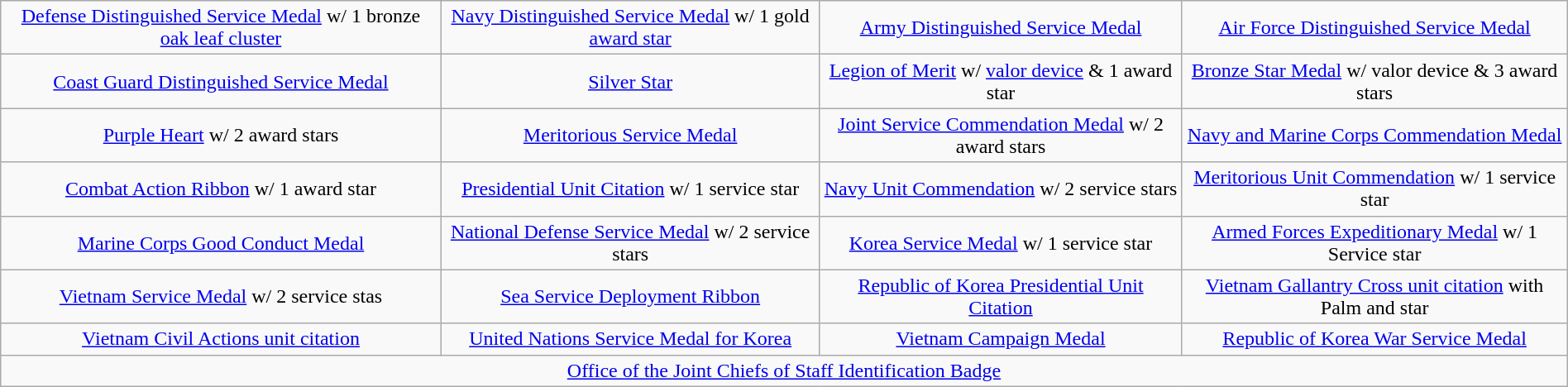<table class="wikitable" style="margin:1em auto; text-align:center;">
<tr>
<td><a href='#'>Defense Distinguished Service Medal</a> w/ 1 bronze <a href='#'>oak leaf cluster</a></td>
<td><a href='#'>Navy Distinguished Service Medal</a> w/ 1 gold <a href='#'>award star</a></td>
<td><a href='#'>Army Distinguished Service Medal</a></td>
<td><a href='#'>Air Force Distinguished Service Medal</a></td>
</tr>
<tr>
<td><a href='#'>Coast Guard Distinguished Service Medal</a></td>
<td><a href='#'>Silver Star</a></td>
<td><a href='#'>Legion of Merit</a> w/ <a href='#'>valor device</a> & 1 award star</td>
<td><a href='#'>Bronze Star Medal</a> w/ valor device & 3 award stars</td>
</tr>
<tr>
<td><a href='#'>Purple Heart</a> w/ 2 award stars</td>
<td><a href='#'>Meritorious Service Medal</a></td>
<td><a href='#'>Joint Service Commendation Medal</a> w/ 2 award stars</td>
<td><a href='#'>Navy and Marine Corps Commendation Medal</a></td>
</tr>
<tr>
<td><a href='#'>Combat Action Ribbon</a> w/ 1 award star</td>
<td><a href='#'>Presidential Unit Citation</a> w/ 1 service star</td>
<td><a href='#'>Navy Unit Commendation</a> w/ 2 service stars</td>
<td><a href='#'>Meritorious Unit Commendation</a> w/ 1 service star</td>
</tr>
<tr>
<td><a href='#'>Marine Corps Good Conduct Medal</a></td>
<td><a href='#'>National Defense Service Medal</a> w/ 2 service stars</td>
<td><a href='#'>Korea Service Medal</a> w/ 1 service star</td>
<td><a href='#'>Armed Forces Expeditionary Medal</a> w/ 1 Service star</td>
</tr>
<tr>
<td><a href='#'>Vietnam Service Medal</a> w/ 2 service stas</td>
<td><a href='#'>Sea Service Deployment Ribbon</a></td>
<td><a href='#'>Republic of Korea Presidential Unit Citation</a></td>
<td><a href='#'>Vietnam Gallantry Cross unit citation</a> with Palm and star</td>
</tr>
<tr>
<td><a href='#'>Vietnam Civil Actions unit citation</a></td>
<td><a href='#'>United Nations Service Medal for Korea</a></td>
<td><a href='#'>Vietnam Campaign Medal</a></td>
<td><a href='#'>Republic of Korea War Service Medal</a></td>
</tr>
<tr>
<td colspan="6"><a href='#'>Office of the Joint Chiefs of Staff Identification Badge</a></td>
</tr>
</table>
